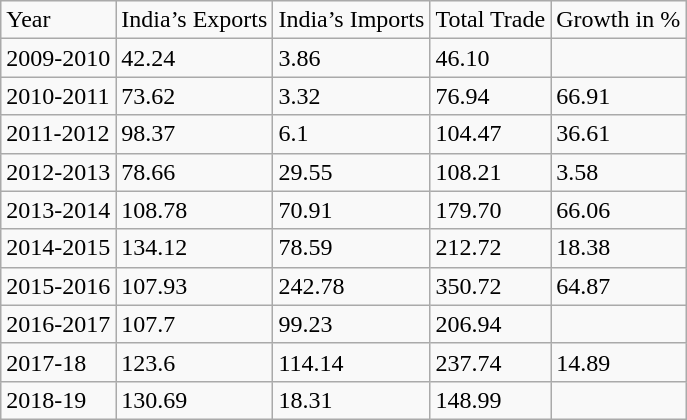<table class="wikitable">
<tr>
<td>Year</td>
<td>India’s Exports</td>
<td>India’s Imports</td>
<td>Total Trade</td>
<td>Growth in %</td>
</tr>
<tr>
<td>2009-2010</td>
<td>42.24</td>
<td>3.86</td>
<td>46.10</td>
<td></td>
</tr>
<tr>
<td>2010-2011</td>
<td>73.62</td>
<td>3.32</td>
<td>76.94</td>
<td>66.91</td>
</tr>
<tr>
<td>2011-2012</td>
<td>98.37</td>
<td>6.1</td>
<td>104.47</td>
<td>36.61</td>
</tr>
<tr>
<td>2012-2013</td>
<td>78.66</td>
<td>29.55</td>
<td>108.21</td>
<td>3.58</td>
</tr>
<tr>
<td>2013-2014</td>
<td>108.78</td>
<td>70.91</td>
<td>179.70</td>
<td>66.06</td>
</tr>
<tr>
<td>2014-2015</td>
<td>134.12</td>
<td>78.59</td>
<td>212.72</td>
<td>18.38</td>
</tr>
<tr>
<td>2015-2016</td>
<td>107.93</td>
<td>242.78</td>
<td>350.72</td>
<td>64.87</td>
</tr>
<tr>
<td>2016-2017</td>
<td>107.7</td>
<td>99.23</td>
<td>206.94</td>
<td></td>
</tr>
<tr>
<td>2017-18</td>
<td>123.6</td>
<td>114.14</td>
<td>237.74</td>
<td>14.89</td>
</tr>
<tr>
<td>2018-19</td>
<td>130.69</td>
<td>18.31</td>
<td>148.99</td>
<td></td>
</tr>
</table>
